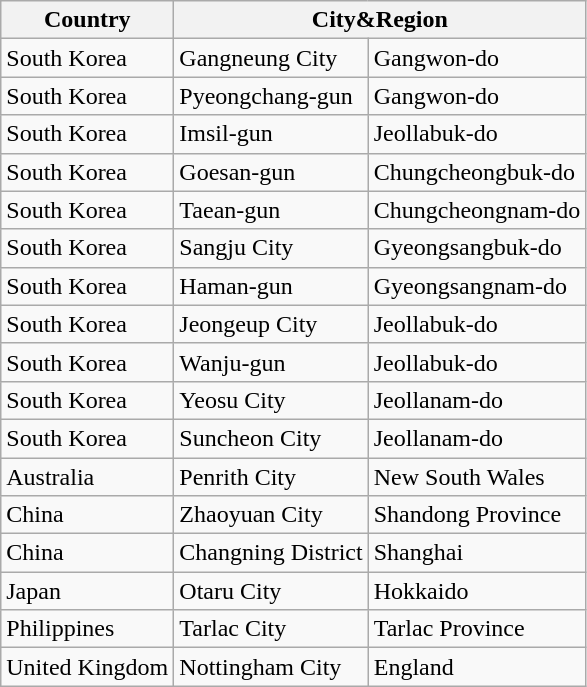<table class="wikitable sortable">
<tr>
<th>Country</th>
<th colspan="2">City&Region</th>
</tr>
<tr>
<td rowspan="1">South Korea</td>
<td>Gangneung City</td>
<td>Gangwon-do</td>
</tr>
<tr>
<td>South Korea</td>
<td>Pyeongchang-gun</td>
<td>Gangwon-do</td>
</tr>
<tr>
<td rowspan="1">South Korea</td>
<td>Imsil-gun</td>
<td>Jeollabuk-do</td>
</tr>
<tr>
<td>South Korea</td>
<td>Goesan-gun</td>
<td>Chungcheongbuk-do</td>
</tr>
<tr>
<td rowspan="1">South Korea</td>
<td>Taean-gun</td>
<td>Chungcheongnam-do</td>
</tr>
<tr>
<td>South Korea</td>
<td>Sangju City</td>
<td>Gyeongsangbuk-do</td>
</tr>
<tr>
<td>South Korea</td>
<td>Haman-gun</td>
<td>Gyeongsangnam-do</td>
</tr>
<tr>
<td rowspan="1">South Korea</td>
<td>Jeongeup City</td>
<td>Jeollabuk-do</td>
</tr>
<tr>
<td>South Korea</td>
<td>Wanju-gun</td>
<td>Jeollabuk-do</td>
</tr>
<tr>
<td rowspan="1">South Korea</td>
<td>Yeosu City</td>
<td>Jeollanam-do</td>
</tr>
<tr>
<td rowspan="1">South Korea</td>
<td>Suncheon City</td>
<td>Jeollanam-do</td>
</tr>
<tr>
<td>Australia</td>
<td>Penrith City</td>
<td>New South Wales</td>
</tr>
<tr>
<td>China</td>
<td>Zhaoyuan City</td>
<td>Shandong Province</td>
</tr>
<tr>
<td rowspan="1">China</td>
<td>Changning District</td>
<td>Shanghai</td>
</tr>
<tr>
<td rowspan="1">Japan</td>
<td>Otaru City</td>
<td>Hokkaido</td>
</tr>
<tr>
<td>Philippines</td>
<td>Tarlac City</td>
<td>Tarlac Province</td>
</tr>
<tr>
<td>United Kingdom</td>
<td>Nottingham City</td>
<td>England</td>
</tr>
</table>
